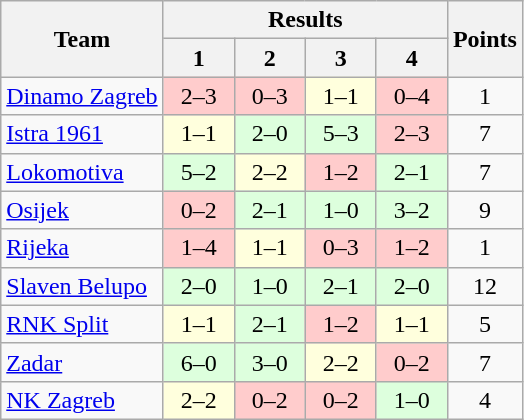<table class="wikitable" style="text-align:center">
<tr>
<th rowspan=2>Team</th>
<th colspan=4>Results</th>
<th rowspan=2>Points</th>
</tr>
<tr>
<th width=40>1</th>
<th width=40>2</th>
<th width=40>3</th>
<th width=40>4</th>
</tr>
<tr>
<td align=left><a href='#'>Dinamo Zagreb</a></td>
<td bgcolor=#ffcccc>2–3</td>
<td bgcolor=#ffcccc>0–3</td>
<td bgcolor=#ffffdd>1–1</td>
<td bgcolor=#ffcccc>0–4</td>
<td>1</td>
</tr>
<tr>
<td align=left><a href='#'>Istra 1961</a></td>
<td bgcolor=#ffffdd>1–1</td>
<td bgcolor=#ddffdd>2–0</td>
<td bgcolor=#ddffdd>5–3</td>
<td bgcolor=#ffcccc>2–3</td>
<td>7</td>
</tr>
<tr>
<td align=left><a href='#'>Lokomotiva</a></td>
<td bgcolor=#ddffdd>5–2</td>
<td bgcolor=#ffffdd>2–2</td>
<td bgcolor=#ffcccc>1–2</td>
<td bgcolor=#ddffdd>2–1</td>
<td>7</td>
</tr>
<tr>
<td align=left><a href='#'>Osijek</a></td>
<td bgcolor=#ffcccc>0–2</td>
<td bgcolor=#ddffdd>2–1</td>
<td bgcolor=#ddffdd>1–0</td>
<td bgcolor=#ddffdd>3–2</td>
<td>9</td>
</tr>
<tr>
<td align=left><a href='#'>Rijeka</a></td>
<td bgcolor=#ffcccc>1–4</td>
<td bgcolor=#ffffdd>1–1</td>
<td bgcolor=#ffcccc>0–3</td>
<td bgcolor=#ffcccc>1–2</td>
<td>1</td>
</tr>
<tr>
<td align=left><a href='#'>Slaven Belupo</a></td>
<td bgcolor=#ddffdd>2–0</td>
<td bgcolor=#ddffdd>1–0</td>
<td bgcolor=#ddffdd>2–1</td>
<td bgcolor=#ddffdd>2–0</td>
<td>12</td>
</tr>
<tr>
<td align=left><a href='#'>RNK Split</a></td>
<td bgcolor=#ffffdd>1–1</td>
<td bgcolor=#ddffdd>2–1</td>
<td bgcolor=#ffcccc>1–2</td>
<td bgcolor=#ffffdd>1–1</td>
<td>5</td>
</tr>
<tr>
<td align=left><a href='#'>Zadar</a></td>
<td bgcolor=#ddffdd>6–0</td>
<td bgcolor=#ddffdd>3–0</td>
<td bgcolor=#ffffdd>2–2</td>
<td bgcolor=#ffcccc>0–2</td>
<td>7</td>
</tr>
<tr>
<td align=left><a href='#'>NK Zagreb</a></td>
<td bgcolor=#ffffdd>2–2</td>
<td bgcolor=#ffcccc>0–2</td>
<td bgcolor=#ffcccc>0–2</td>
<td bgcolor=#ddffdd>1–0</td>
<td>4</td>
</tr>
</table>
